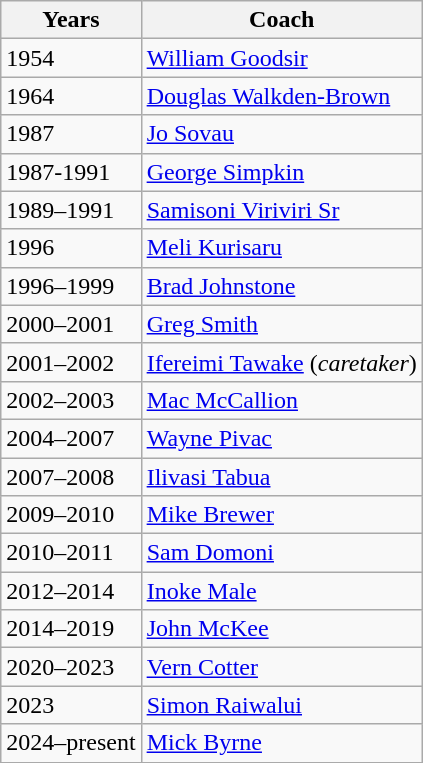<table class=wikitable>
<tr>
<th>Years</th>
<th>Coach</th>
</tr>
<tr>
<td>1954</td>
<td> <a href='#'>William Goodsir</a></td>
</tr>
<tr>
<td>1964</td>
<td> <a href='#'>Douglas Walkden-Brown</a></td>
</tr>
<tr>
<td>1987</td>
<td> <a href='#'>Jo Sovau</a></td>
</tr>
<tr>
<td>1987-1991</td>
<td> <a href='#'>George Simpkin</a></td>
</tr>
<tr>
<td>1989–1991</td>
<td> <a href='#'>Samisoni Viriviri Sr</a></td>
</tr>
<tr>
<td>1996</td>
<td> <a href='#'>Meli Kurisaru</a></td>
</tr>
<tr>
<td>1996–1999</td>
<td> <a href='#'>Brad Johnstone</a></td>
</tr>
<tr>
<td>2000–2001</td>
<td> <a href='#'>Greg Smith</a></td>
</tr>
<tr>
<td>2001–2002</td>
<td> <a href='#'>Ifereimi Tawake</a> (<em>caretaker</em>)</td>
</tr>
<tr>
<td>2002–2003</td>
<td> <a href='#'>Mac McCallion</a></td>
</tr>
<tr>
<td>2004–2007</td>
<td> <a href='#'>Wayne Pivac</a></td>
</tr>
<tr>
<td>2007–2008</td>
<td> <a href='#'>Ilivasi Tabua</a></td>
</tr>
<tr>
<td>2009–2010</td>
<td> <a href='#'>Mike Brewer</a></td>
</tr>
<tr>
<td>2010–2011</td>
<td> <a href='#'>Sam Domoni</a></td>
</tr>
<tr>
<td>2012–2014</td>
<td> <a href='#'>Inoke Male</a></td>
</tr>
<tr>
<td>2014–2019</td>
<td> <a href='#'>John McKee</a></td>
</tr>
<tr>
<td>2020–2023</td>
<td> <a href='#'>Vern Cotter</a></td>
</tr>
<tr>
<td>2023</td>
<td> <a href='#'>Simon Raiwalui</a></td>
</tr>
<tr>
<td>2024–present</td>
<td> <a href='#'>Mick Byrne</a></td>
</tr>
<tr>
</tr>
</table>
